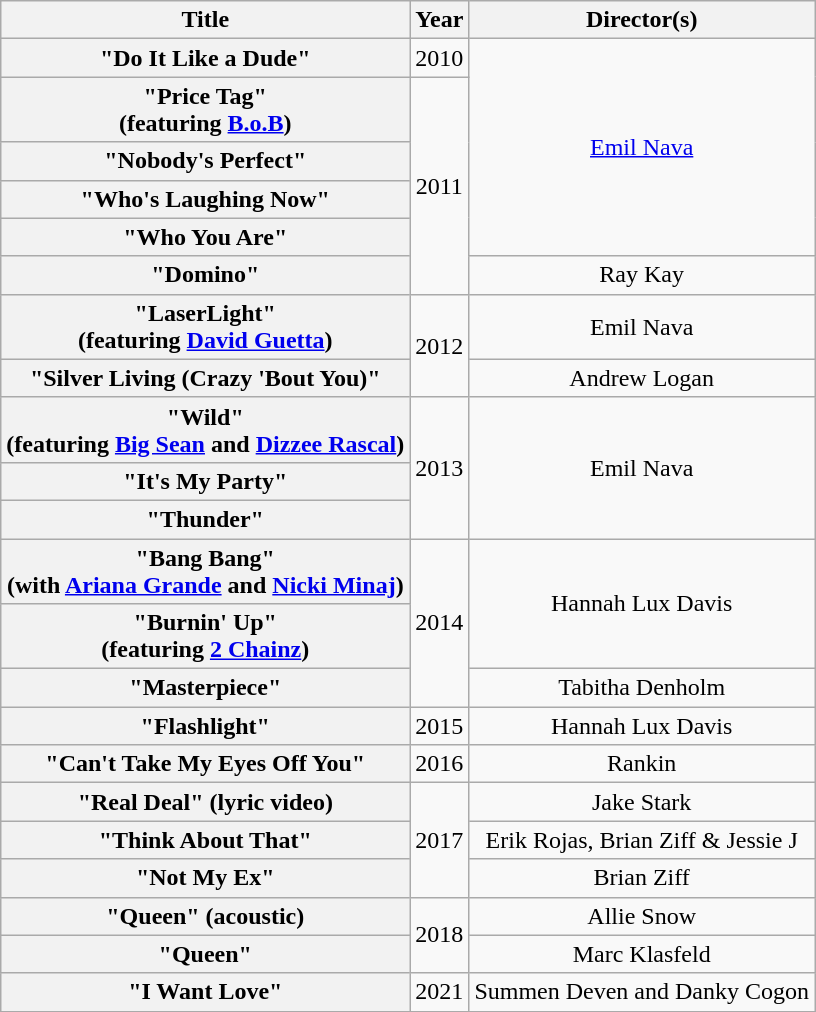<table class="wikitable plainrowheaders" style="text-align:center">
<tr>
<th scope="col">Title</th>
<th scope="col">Year</th>
<th scope="col">Director(s)</th>
</tr>
<tr>
<th scope="row">"Do It Like a Dude"</th>
<td>2010</td>
<td rowspan="5"><a href='#'>Emil Nava</a></td>
</tr>
<tr>
<th scope="row">"Price Tag"<br><span>(featuring <a href='#'>B.o.B</a>)</span></th>
<td rowspan="5">2011</td>
</tr>
<tr>
<th scope="row">"Nobody's Perfect"</th>
</tr>
<tr>
<th scope="row">"Who's Laughing Now"</th>
</tr>
<tr>
<th scope="row">"Who You Are"</th>
</tr>
<tr>
<th scope="row">"Domino"</th>
<td>Ray Kay</td>
</tr>
<tr>
<th scope="row">"LaserLight"<br><span>(featuring <a href='#'>David Guetta</a>)</span></th>
<td rowspan="2">2012</td>
<td>Emil Nava</td>
</tr>
<tr>
<th scope="row">"Silver Living (Crazy 'Bout You)"</th>
<td>Andrew Logan</td>
</tr>
<tr>
<th scope="row">"Wild"<br><span>(featuring <a href='#'>Big Sean</a> and <a href='#'>Dizzee Rascal</a>)</span></th>
<td rowspan="3">2013</td>
<td rowspan="3">Emil Nava</td>
</tr>
<tr>
<th scope="row">"It's My Party"</th>
</tr>
<tr>
<th scope="row">"Thunder"</th>
</tr>
<tr>
<th scope="row">"Bang Bang"<br><span>(with <a href='#'>Ariana Grande</a> and <a href='#'>Nicki Minaj</a>)</span></th>
<td rowspan="3">2014</td>
<td rowspan="2">Hannah Lux Davis</td>
</tr>
<tr>
<th scope="row">"Burnin' Up"<br><span>(featuring <a href='#'>2 Chainz</a>)</span></th>
</tr>
<tr>
<th scope="row">"Masterpiece"</th>
<td>Tabitha Denholm</td>
</tr>
<tr>
<th scope="row">"Flashlight"</th>
<td>2015</td>
<td>Hannah Lux Davis</td>
</tr>
<tr>
<th scope="row">"Can't Take My Eyes Off You"</th>
<td>2016</td>
<td>Rankin</td>
</tr>
<tr>
<th scope="row">"Real Deal" (lyric video)</th>
<td rowspan="3">2017</td>
<td>Jake Stark</td>
</tr>
<tr>
<th scope="row">"Think About That"</th>
<td>Erik Rojas, Brian Ziff & Jessie J</td>
</tr>
<tr>
<th scope="row">"Not My Ex"</th>
<td>Brian Ziff</td>
</tr>
<tr>
<th scope="row">"Queen" (acoustic)</th>
<td rowspan="2">2018</td>
<td>Allie Snow</td>
</tr>
<tr>
<th scope="row">"Queen"</th>
<td>Marc Klasfeld</td>
</tr>
<tr>
<th scope="row">"I Want Love"</th>
<td>2021</td>
<td>Summen Deven and Danky Cogon</td>
</tr>
<tr>
</tr>
</table>
